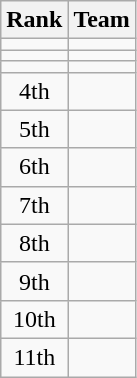<table class=wikitable style="text-align:center;">
<tr>
<th>Rank</th>
<th>Team</th>
</tr>
<tr>
<td></td>
<td align=left></td>
</tr>
<tr>
<td></td>
<td align=left></td>
</tr>
<tr>
<td></td>
<td align=left></td>
</tr>
<tr>
<td>4th</td>
<td align=left></td>
</tr>
<tr>
<td>5th</td>
<td align=left></td>
</tr>
<tr>
<td>6th</td>
<td align=left></td>
</tr>
<tr>
<td>7th</td>
<td align=left></td>
</tr>
<tr>
<td>8th</td>
<td align=left></td>
</tr>
<tr>
<td>9th</td>
<td align=left></td>
</tr>
<tr>
<td>10th</td>
<td align=left></td>
</tr>
<tr>
<td>11th</td>
<td align=left></td>
</tr>
</table>
